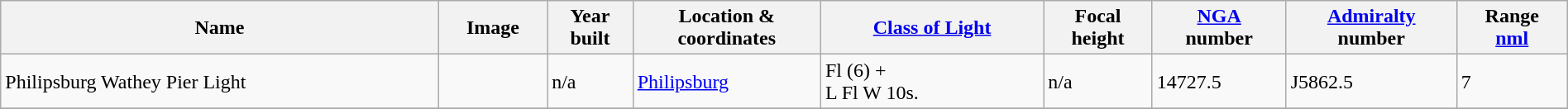<table class="wikitable" style="width:100%">
<tr>
<th>Name</th>
<th>Image</th>
<th>Year<br>built</th>
<th>Location &<br> coordinates</th>
<th><a href='#'>Class of Light</a></th>
<th>Focal<br>height</th>
<th><a href='#'>NGA</a><br>number</th>
<th><a href='#'>Admiralty</a><br>number</th>
<th>Range<br><a href='#'>nml</a></th>
</tr>
<tr>
<td>Philipsburg Wathey Pier Light</td>
<td></td>
<td>n/a</td>
<td><a href='#'>Philipsburg</a><br></td>
<td>Fl (6) +<br> L Fl W 10s.</td>
<td>n/a</td>
<td>14727.5</td>
<td>J5862.5</td>
<td>7</td>
</tr>
<tr>
</tr>
</table>
